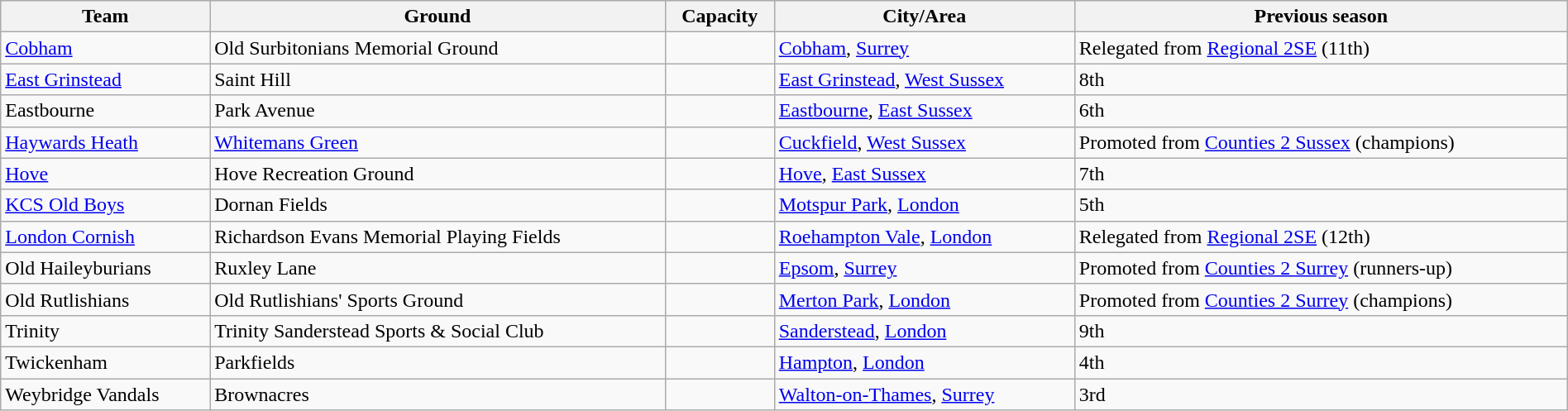<table class="wikitable sortable" width=100%>
<tr>
<th>Team</th>
<th>Ground</th>
<th>Capacity</th>
<th>City/Area</th>
<th>Previous season</th>
</tr>
<tr>
<td><a href='#'>Cobham</a></td>
<td>Old Surbitonians Memorial Ground</td>
<td></td>
<td><a href='#'>Cobham</a>, <a href='#'>Surrey</a></td>
<td>Relegated from <a href='#'>Regional 2SE</a> (11th)</td>
</tr>
<tr>
<td><a href='#'>East Grinstead</a></td>
<td>Saint Hill</td>
<td></td>
<td><a href='#'>East Grinstead</a>, <a href='#'>West Sussex</a></td>
<td>8th</td>
</tr>
<tr>
<td>Eastbourne</td>
<td>Park Avenue</td>
<td></td>
<td><a href='#'>Eastbourne</a>, <a href='#'>East Sussex</a></td>
<td>6th</td>
</tr>
<tr>
<td><a href='#'>Haywards Heath</a></td>
<td><a href='#'>Whitemans Green</a></td>
<td></td>
<td><a href='#'>Cuckfield</a>, <a href='#'>West Sussex</a></td>
<td>Promoted from <a href='#'>Counties 2 Sussex</a> (champions)</td>
</tr>
<tr>
<td><a href='#'>Hove</a></td>
<td>Hove Recreation Ground</td>
<td></td>
<td><a href='#'>Hove</a>, <a href='#'>East Sussex</a></td>
<td>7th</td>
</tr>
<tr>
<td><a href='#'>KCS Old Boys</a></td>
<td>Dornan Fields</td>
<td></td>
<td><a href='#'>Motspur Park</a>, <a href='#'>London</a></td>
<td>5th</td>
</tr>
<tr>
<td><a href='#'>London Cornish</a></td>
<td>Richardson Evans Memorial Playing Fields</td>
<td></td>
<td><a href='#'>Roehampton Vale</a>, <a href='#'>London</a></td>
<td>Relegated from <a href='#'>Regional 2SE</a> (12th)</td>
</tr>
<tr>
<td>Old Haileyburians</td>
<td>Ruxley Lane</td>
<td></td>
<td><a href='#'>Epsom</a>, <a href='#'>Surrey</a></td>
<td>Promoted from <a href='#'>Counties 2 Surrey</a> (runners-up)</td>
</tr>
<tr>
<td>Old Rutlishians</td>
<td>Old Rutlishians' Sports Ground</td>
<td></td>
<td><a href='#'>Merton Park</a>, <a href='#'>London</a></td>
<td>Promoted from <a href='#'>Counties 2 Surrey</a> (champions)</td>
</tr>
<tr>
<td>Trinity</td>
<td>Trinity Sanderstead Sports & Social Club</td>
<td></td>
<td><a href='#'>Sanderstead</a>, <a href='#'>London</a></td>
<td>9th</td>
</tr>
<tr>
<td>Twickenham</td>
<td>Parkfields</td>
<td></td>
<td><a href='#'>Hampton</a>, <a href='#'>London</a></td>
<td>4th</td>
</tr>
<tr>
<td>Weybridge Vandals</td>
<td>Brownacres</td>
<td></td>
<td><a href='#'>Walton-on-Thames</a>, <a href='#'>Surrey</a></td>
<td>3rd</td>
</tr>
</table>
